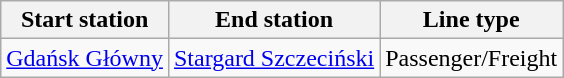<table class="wikitable">
<tr>
<th>Start station</th>
<th>End station</th>
<th>Line type</th>
</tr>
<tr>
<td><a href='#'>Gdańsk Główny</a></td>
<td><a href='#'>Stargard Szczeciński</a></td>
<td>Passenger/Freight</td>
</tr>
</table>
